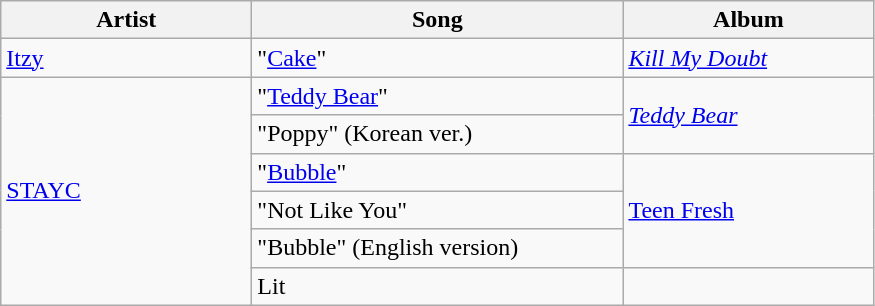<table class="wikitable sortable">
<tr>
<th style="width:10em;">Artist</th>
<th style="width:15em;">Song</th>
<th style="width:10em;">Album</th>
</tr>
<tr>
<td><a href='#'>Itzy</a></td>
<td>"<a href='#'>Cake</a>"</td>
<td><em><a href='#'>Kill My Doubt</a></em></td>
</tr>
<tr>
<td rowspan="6"><a href='#'>STAYC</a></td>
<td>"<a href='#'>Teddy Bear</a>"</td>
<td rowspan="2"><em><a href='#'>Teddy Bear</a></em></td>
</tr>
<tr>
<td>"Poppy" (Korean ver.)</td>
</tr>
<tr>
<td>"<a href='#'>Bubble</a>"</td>
<td rowspan="3"><a href='#'>Teen Fresh</a></td>
</tr>
<tr>
<td>"Not Like You"</td>
</tr>
<tr>
<td>"Bubble" (English version)</td>
</tr>
<tr>
<td>Lit</td>
<td></td>
</tr>
</table>
